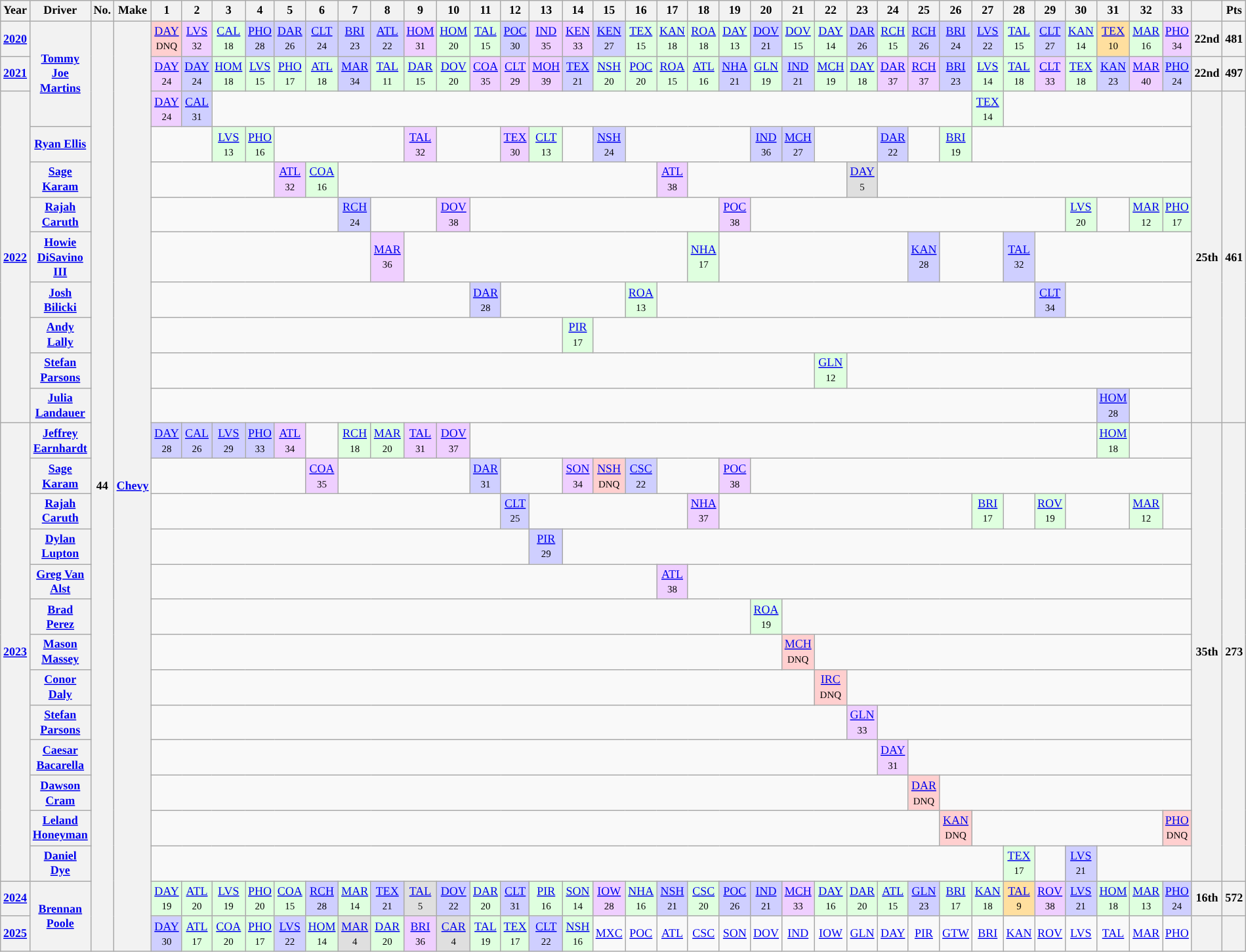<table class="wikitable" style="text-align:center; font-size:75%">
<tr>
<th>Year</th>
<th>Driver</th>
<th>No.</th>
<th>Make</th>
<th>1</th>
<th>2</th>
<th>3</th>
<th>4</th>
<th>5</th>
<th>6</th>
<th>7</th>
<th>8</th>
<th>9</th>
<th>10</th>
<th>11</th>
<th>12</th>
<th>13</th>
<th>14</th>
<th>15</th>
<th>16</th>
<th>17</th>
<th>18</th>
<th>19</th>
<th>20</th>
<th>21</th>
<th>22</th>
<th>23</th>
<th>24</th>
<th>25</th>
<th>26</th>
<th>27</th>
<th>28</th>
<th>29</th>
<th>30</th>
<th>31</th>
<th>32</th>
<th>33</th>
<th></th>
<th>Pts</th>
</tr>
<tr>
<th><a href='#'>2020</a></th>
<th Rowspan=3><a href='#'>Tommy Joe Martins</a></th>
<th rowspan="26">44</th>
<th rowspan="26"><a href='#'>Chevy</a></th>
<td style="background:#FFCFCF;"><a href='#'>DAY</a><br><small>DNQ</small></td>
<td style="background:#EFCFFF;"><a href='#'>LVS</a><br><small>32</small></td>
<td style="background:#DFFFDF;"><a href='#'>CAL</a><br><small>18</small></td>
<td style="background:#CFCFFF;"><a href='#'>PHO</a><br><small>28</small></td>
<td style="background:#CFCFFF;"><a href='#'>DAR</a><br><small>26</small></td>
<td style="background:#CFCFFF;"><a href='#'>CLT</a><br><small>24</small></td>
<td style="background:#CFCFFF;"><a href='#'>BRI</a><br><small>23</small></td>
<td style="background:#CFCFFF;"><a href='#'>ATL</a><br><small>22</small></td>
<td style="background:#EFCFFF;"><a href='#'>HOM</a><br><small>31</small></td>
<td style="background:#DFFFDF;"><a href='#'>HOM</a><br><small>20</small></td>
<td style="background:#DFFFDF;"><a href='#'>TAL</a><br><small>15</small></td>
<td style="background:#CFCFFF;"><a href='#'>POC</a><br><small>30</small></td>
<td style="background:#EFCFFF;"><a href='#'>IND</a><br><small>35</small></td>
<td style="background:#EFCFFF;"><a href='#'>KEN</a><br><small>33</small></td>
<td style="background:#CFCFFF;"><a href='#'>KEN</a><br><small>27</small></td>
<td style="background:#DFFFDF;"><a href='#'>TEX</a><br><small>15</small></td>
<td style="background:#DFFFDF;"><a href='#'>KAN</a><br><small>18</small></td>
<td style="background:#DFFFDF;"><a href='#'>ROA</a><br><small>18</small></td>
<td style="background:#DFFFDF;"><a href='#'>DAY</a><br><small>13</small></td>
<td style="background:#CFCFFF;"><a href='#'>DOV</a><br><small>21</small></td>
<td style="background:#DFFFDF;"><a href='#'>DOV</a><br><small>15</small></td>
<td style="background:#DFFFDF;"><a href='#'>DAY</a><br><small>14</small></td>
<td style="background:#CFCFFF;"><a href='#'>DAR</a><br><small>26</small></td>
<td style="background:#DFFFDF;"><a href='#'>RCH</a><br><small>15</small></td>
<td style="background:#CFCFFF;"><a href='#'>RCH</a><br><small>26</small></td>
<td style="background:#CFCFFF;"><a href='#'>BRI</a><br><small>24</small></td>
<td style="background:#CFCFFF;"><a href='#'>LVS</a><br><small>22</small></td>
<td style="background:#DFFFDF;"><a href='#'>TAL</a><br><small>15</small></td>
<td style="background:#CFCFFF;"><a href='#'>CLT</a><br><small>27</small></td>
<td style="background:#DFFFDF;"><a href='#'>KAN</a><br><small>14</small></td>
<td style="background:#FFDF9F;"><a href='#'>TEX</a><br><small>10</small></td>
<td style="background:#DFFFDF;"><a href='#'>MAR</a><br><small>16</small></td>
<td style="background:#EFCFFF;"><a href='#'>PHO</a><br><small>34</small></td>
<th>22nd</th>
<th>481</th>
</tr>
<tr>
<th><a href='#'>2021</a></th>
<td style="background:#EFCFFF;"><a href='#'>DAY</a><br><small>24</small></td>
<td style="background:#CFCFFF;"><a href='#'>DAY</a><br><small>24</small></td>
<td style="background:#DFFFDF;"><a href='#'>HOM</a><br><small>18</small></td>
<td style="background:#DFFFDF;"><a href='#'>LVS</a><br><small>15</small></td>
<td style="background:#DFFFDF;"><a href='#'>PHO</a><br><small>17</small></td>
<td style="background:#DFFFDF;"><a href='#'>ATL</a><br><small>18</small></td>
<td style="background:#CFCFFF;"><a href='#'>MAR</a><br><small>34</small></td>
<td style="background:#DFFFDF;"><a href='#'>TAL</a><br><small>11</small></td>
<td style="background:#DFFFDF;"><a href='#'>DAR</a><br><small>15</small></td>
<td style="background:#DFFFDF;"><a href='#'>DOV</a><br><small>20</small></td>
<td style="background:#EFCFFF;"><a href='#'>COA</a><br><small>35</small></td>
<td style="background:#EFCFFF;"><a href='#'>CLT</a><br><small>29</small></td>
<td style="background:#EFCFFF;"><a href='#'>MOH</a><br><small>39</small></td>
<td style="background:#CFCFFF;"><a href='#'>TEX</a><br><small>21</small></td>
<td style="background:#DFFFDF;"><a href='#'>NSH</a><br><small>20</small></td>
<td style="background:#DFFFDF;"><a href='#'>POC</a><br><small>20</small></td>
<td style="background:#DFFFDF;"><a href='#'>ROA</a><br><small>15</small></td>
<td style="background:#DFFFDF;"><a href='#'>ATL</a><br><small>16</small></td>
<td style="background:#CFCFFF;"><a href='#'>NHA</a><br><small>21</small></td>
<td style="background:#DFFFDF;"><a href='#'>GLN</a><br><small>19</small></td>
<td style="background:#CFCFFF;"><a href='#'>IND</a><br><small>21</small></td>
<td style="background:#DFFFDF;"><a href='#'>MCH</a><br><small>19</small></td>
<td style="background:#DFFFDF;"><a href='#'>DAY</a><br><small>18</small></td>
<td style="background:#EFCFFF;"><a href='#'>DAR</a><br><small>37</small></td>
<td style="background:#EFCFFF;"><a href='#'>RCH</a><br><small>37</small></td>
<td style="background:#CFCFFF;"><a href='#'>BRI</a><br><small>23</small></td>
<td style="background:#DFFFDF;"><a href='#'>LVS</a><br><small>14</small></td>
<td style="background:#DFFFDF;"><a href='#'>TAL</a><br><small>18</small></td>
<td style="background:#EFCFFF;"><a href='#'>CLT</a><br><small>33</small></td>
<td style="background:#DFFFDF;"><a href='#'>TEX</a><br><small>18</small></td>
<td style="background:#CFCFFF;"><a href='#'>KAN</a><br><small>23</small></td>
<td style="background:#EFCFFF;'"><a href='#'>MAR</a><br><small>40</small></td>
<td style="background:#CFCFFF;"><a href='#'>PHO</a><br><small>24</small></td>
<th>22nd</th>
<th>497</th>
</tr>
<tr>
<th rowspan="9"><a href='#'>2022</a></th>
<td style="background:#EFCFFF;"><a href='#'>DAY</a><br><small>24</small></td>
<td style="background:#CFCFFF;"><a href='#'>CAL</a><br><small>31</small></td>
<td colspan="24"></td>
<td style="background:#DFFFDF;"><a href='#'>TEX</a><br><small>14</small></td>
<td colspan="6"></td>
<th rowspan="9">25th</th>
<th rowspan="9">461</th>
</tr>
<tr>
<th><a href='#'>Ryan Ellis</a></th>
<td colspan=2></td>
<td style="background:#DFFFDF;"><a href='#'>LVS</a><br><small>13</small></td>
<td style="background:#DFFFDF;"><a href='#'>PHO</a><br><small>16</small></td>
<td colspan=4></td>
<td style="background:#EFCFFF;"><a href='#'>TAL</a><br><small>32</small></td>
<td colspan=2></td>
<td style="background:#EFCFFF;"><a href='#'>TEX</a><br><small>30</small></td>
<td style="background:#DFFFDF;"><a href='#'>CLT</a><br><small>13</small></td>
<td colspan=1></td>
<td style="background:#CFCFFF;"><a href='#'>NSH</a><br><small>24</small></td>
<td colspan=4></td>
<td style="background:#CFCFFF;"><a href='#'>IND</a><br><small>36</small></td>
<td style="background:#CFCFFF;"><a href='#'>MCH</a><br><small>27</small></td>
<td colspan=2></td>
<td style="background:#CFCFFF;"><a href='#'>DAR</a><br><small>22</small></td>
<td></td>
<td style="background:#DFFFDF;"><a href='#'>BRI</a><br><small>19</small></td>
</tr>
<tr>
<th><a href='#'>Sage Karam</a></th>
<td colspan=4></td>
<td style="background:#EFCFFF;"><a href='#'>ATL</a><br><small>32</small></td>
<td style="background:#DFFFDF;"><a href='#'>COA</a><br><small>16</small></td>
<td colspan=10></td>
<td style="background:#EFCFFF;"><a href='#'>ATL</a><br><small>38</small></td>
<td colspan="5"></td>
<td style="background:#DFDFDF;"><a href='#'>DAY</a><br><small>5</small></td>
<td colspan="10"></td>
</tr>
<tr>
<th><a href='#'>Rajah Caruth</a></th>
<td colspan=6></td>
<td style="background:#CFCFFF;"><a href='#'>RCH</a><br><small>24</small></td>
<td colspan=2></td>
<td style="background:#EFCFFF;"><a href='#'>DOV</a><br><small>38</small></td>
<td colspan=8></td>
<td style="background:#EFCFFF;"><a href='#'>POC</a><br><small>38</small></td>
<td colspan=10></td>
<td style="background:#DFFFDF;"><a href='#'>LVS</a><br><small>20</small></td>
<td></td>
<td style="background:#DFFFDF;"><a href='#'>MAR</a> <br><small>12</small></td>
<td style="background:#DFFFDF;"><a href='#'>PHO</a><br><small>17</small></td>
</tr>
<tr>
<th><a href='#'>Howie DiSavino III</a></th>
<td colspan=7></td>
<td style="background:#EFCFFF;"><a href='#'>MAR</a><br><small>36</small></td>
<td colspan=9></td>
<td style="background:#DFFFDF;"><a href='#'>NHA</a><br><small>17</small></td>
<td colspan="6"></td>
<td style="background:#CFCFFF;"><a href='#'>KAN</a> <br><small>28</small></td>
<td colspan="2"></td>
<td style="background:#CFCFFF;"><a href='#'>TAL</a><br><small>32</small></td>
<td colspan="5"></td>
</tr>
<tr>
<th><a href='#'>Josh Bilicki</a></th>
<td colspan=10></td>
<td style="background:#CFCFFF;"><a href='#'>DAR</a><br><small>28</small></td>
<td colspan=4></td>
<td style="background:#DFFFDF;"><a href='#'>ROA</a><br><small>13</small></td>
<td colspan="12"></td>
<td style="background:#CFCFFF;"><a href='#'>CLT</a> <br><small>34</small></td>
<td colspan="4"></td>
</tr>
<tr>
<th><a href='#'>Andy Lally</a></th>
<td colspan=13></td>
<td style="background:#DFFFDF;"><a href='#'>PIR</a> <br><small>17</small></td>
<td colspan=19></td>
</tr>
<tr>
<th><a href='#'>Stefan Parsons</a></th>
<td colspan="21"></td>
<td style="background:#DFFFDF;"><a href='#'>GLN</a> <br><small>12</small></td>
<td colspan="11"></td>
</tr>
<tr>
<th><a href='#'>Julia Landauer</a></th>
<td colspan="30"></td>
<td style="background:#CFCFFF;"><a href='#'>HOM</a><br><small>28</small></td>
<td colspan="2"></td>
</tr>
<tr>
<th rowspan="13"><a href='#'>2023</a></th>
<th><a href='#'>Jeffrey Earnhardt</a></th>
<td style="background:#CFCFFF;"><a href='#'>DAY</a><br><small>28</small></td>
<td style="background:#CFCFFF;"><a href='#'>CAL</a><br><small>26</small></td>
<td style="background:#CFCFFF;"><a href='#'>LVS</a><br><small>29</small></td>
<td style="background:#CFCFFF;"><a href='#'>PHO</a><br><small>33</small></td>
<td style="background:#EFCFFF;"><a href='#'>ATL</a><br><small>34</small></td>
<td></td>
<td style="background:#DFFFDF;"><a href='#'>RCH</a><br><small>18</small></td>
<td style="background:#DFFFDF;"><a href='#'>MAR</a><br><small>20</small></td>
<td style="background:#EFCFFF;"><a href='#'>TAL</a><br><small>31</small></td>
<td style="background:#EFCFFF;"><a href='#'>DOV</a><br><small>37</small></td>
<td colspan="20"></td>
<td style="background:#DFFFDF;"><a href='#'>HOM</a><br><small>18</small></td>
<td colspan="2"></td>
<th rowspan="13">35th</th>
<th rowspan="13">273</th>
</tr>
<tr>
<th><a href='#'>Sage Karam</a></th>
<td colspan=5></td>
<td style="background:#EFCFFF;"><a href='#'>COA</a><br><small>35</small></td>
<td colspan=4></td>
<td style="background:#CFCFFF;"><a href='#'>DAR</a><br><small>31</small></td>
<td colspan=2></td>
<td style="background:#EFCFFF;"><a href='#'>SON</a><br><small>34</small></td>
<td style="background:#FFCFCF;"><a href='#'>NSH</a><br><small>DNQ</small></td>
<td style="background:#CFCFFF;"><a href='#'>CSC</a><br><small>22</small></td>
<td colspan=2></td>
<td style="background:#EFCFFF;"><a href='#'>POC</a><br><small>38</small></td>
<td colspan="14"></td>
</tr>
<tr>
<th><a href='#'>Rajah Caruth</a></th>
<td colspan=11></td>
<td style="background:#CFCFFF;"><a href='#'>CLT</a><br><small>25</small></td>
<td colspan=5></td>
<td style="background:#EFCFFF;"><a href='#'>NHA</a><br><small>37</small></td>
<td colspan=8></td>
<td style="background:#DFFFDF;"><a href='#'>BRI</a><br><small>17</small></td>
<td></td>
<td style="background:#DFFFDF;"><a href='#'>ROV</a><br><small>19</small></td>
<td colspan=2></td>
<td style="background:#DFFFDF;"><a href='#'>MAR</a><br><small>12</small></td>
<td></td>
</tr>
<tr>
<th><a href='#'>Dylan Lupton</a></th>
<td colspan=12></td>
<td style="background:#CFCFFF;"><a href='#'>PIR</a><br><small>29</small></td>
<td colspan=20></td>
</tr>
<tr>
<th><a href='#'>Greg Van Alst</a></th>
<td colspan=16></td>
<td style="background:#EFCFFF;"><a href='#'>ATL</a><br><small>38</small></td>
<td colspan=16></td>
</tr>
<tr>
<th><a href='#'>Brad Perez</a></th>
<td colspan=19></td>
<td style="background:#DFFFDF;"><a href='#'>ROA</a><br><small>19</small></td>
<td colspan=13></td>
</tr>
<tr>
<th><a href='#'>Mason Massey</a></th>
<td colspan=20></td>
<td style="background:#FFCFCF;"><a href='#'>MCH</a><br><small>DNQ</small></td>
<td colspan=12></td>
</tr>
<tr>
<th><a href='#'>Conor Daly</a></th>
<td colspan="21"></td>
<td style="background:#FFCFCF;"><a href='#'>IRC</a><br><small>DNQ</small></td>
<td colspan="11"></td>
</tr>
<tr>
<th><a href='#'>Stefan Parsons</a></th>
<td colspan="22"></td>
<td style="background:#EFCFFF;"><a href='#'>GLN</a><br><small>33</small></td>
<td colspan="10"></td>
</tr>
<tr>
<th><a href='#'>Caesar Bacarella</a></th>
<td colspan="23"></td>
<td style="background:#EFCFFF;"><a href='#'>DAY</a><br><small>31</small></td>
<td colspan="9"></td>
</tr>
<tr>
<th><a href='#'>Dawson Cram</a></th>
<td colspan="24"></td>
<td style="background:#FFCFCF;"><a href='#'>DAR</a><br><small>DNQ</small></td>
<td colspan="8"></td>
</tr>
<tr>
<th><a href='#'>Leland Honeyman</a></th>
<td colspan="25"></td>
<td style="background:#FFCFCF;"><a href='#'>KAN</a><br><small>DNQ</small></td>
<td colspan="6"></td>
<td style="background:#FFCFCF;"><a href='#'>PHO</a><br><small>DNQ</small></td>
</tr>
<tr>
<th><a href='#'>Daniel Dye</a></th>
<td colspan="27"></td>
<td style="background:#DFFFDF;"><a href='#'>TEX</a><br><small>17</small></td>
<td></td>
<td style="background:#CFCFFF;"><a href='#'>LVS</a><br><small>21</small></td>
<td colspan="3"></td>
</tr>
<tr>
<th><a href='#'>2024</a></th>
<th rowspan=2><a href='#'>Brennan Poole</a></th>
<td style="background:#DFFFDF;"><a href='#'>DAY</a><br><small>19</small></td>
<td style="background:#DFFFDF;"><a href='#'>ATL</a><br><small>20</small></td>
<td style="background:#DFFFDF;"><a href='#'>LVS</a><br><small>19</small></td>
<td style="background:#DFFFDF;"><a href='#'>PHO</a><br><small>20</small></td>
<td style="background:#DFFFDF;"><a href='#'>COA</a><br><small>15</small></td>
<td style="background:#CFCFFF;"><a href='#'>RCH</a><br><small>28</small></td>
<td style="background:#DFFFDF;"><a href='#'>MAR</a><br><small>14</small></td>
<td style="background:#CFCFFF;"><a href='#'>TEX</a><br><small>21</small></td>
<td style="background:#DFDFDF;"><a href='#'>TAL</a><br><small>5</small></td>
<td style="background:#CFCFFF;"><a href='#'>DOV</a><br><small>22</small></td>
<td style="background:#DFFFDF;"><a href='#'>DAR</a><br><small>20</small></td>
<td style="background:#CFCFFF;"><a href='#'>CLT</a><br><small>31</small></td>
<td style="background:#DFFFDF;"><a href='#'>PIR</a><br><small>16</small></td>
<td style="background:#DFFFDF;"><a href='#'>SON</a><br><small>14</small></td>
<td style="background:#EFCFFF;"><a href='#'>IOW</a><br><small>28</small></td>
<td style="background:#DFFFDF;"><a href='#'>NHA</a><br><small>16</small></td>
<td style="background:#CFCFFF;"><a href='#'>NSH</a><br><small>21</small></td>
<td style="background:#DFFFDF;"><a href='#'>CSC</a><br><small>20</small></td>
<td style="background:#CFCFFF;"><a href='#'>POC</a><br><small>26</small></td>
<td style="background:#CFCFFF;"><a href='#'>IND</a><br><small>21</small></td>
<td style="background:#EFCFFF;"><a href='#'>MCH</a><br><small>33</small></td>
<td style="background:#DFFFDF;"><a href='#'>DAY</a><br><small>16</small></td>
<td style="background:#DFFFDF;"><a href='#'>DAR</a><br><small>20</small></td>
<td style="background:#DFFFDF;"><a href='#'>ATL</a><br><small>15</small></td>
<td style="background:#CFCFFF;"><a href='#'>GLN</a><br><small>23</small></td>
<td style="background:#DFFFDF;"><a href='#'>BRI</a><br><small>17</small></td>
<td style="background:#DFFFDF;"><a href='#'>KAN</a><br><small>18</small></td>
<td style="background:#FFDF9F;"><a href='#'>TAL</a><br><small>9</small></td>
<td style="background:#EFCFFF;"><a href='#'>ROV</a><br><small>38</small></td>
<td style="background:#CFCFFF;"><a href='#'>LVS</a><br><small>21</small></td>
<td style="background:#DFFFDF;"><a href='#'>HOM</a><br><small>18</small></td>
<td style="background:#DFFFDF;"><a href='#'>MAR</a><br><small>13</small></td>
<td style="background:#CFCFFF;"><a href='#'>PHO</a><br><small>24</small></td>
<th>16th</th>
<th>572</th>
</tr>
<tr>
<th><a href='#'>2025</a></th>
<td style="background:#CFCFFF;"><a href='#'>DAY</a><br><small>30</small></td>
<td style="background:#DFFFDF;"><a href='#'>ATL</a><br><small>17</small></td>
<td style="background:#DFFFDF;"><a href='#'>COA</a><br><small>20</small></td>
<td style="background:#DFFFDF;"><a href='#'>PHO</a><br><small>17</small></td>
<td style="background:#CFCFFF;"><a href='#'>LVS</a><br><small>22</small></td>
<td style="background:#DFFFDF;"><a href='#'>HOM</a><br><small>14</small></td>
<td style="background:#DFDFDF;"><a href='#'>MAR</a><br><small>4</small></td>
<td style="background:#DFFFDF;"><a href='#'>DAR</a><br><small>20</small></td>
<td style="background:#EFCFFF;"><a href='#'>BRI</a><br><small>36</small></td>
<td style="background:#DFDFDF;"><a href='#'>CAR</a><br><small>4</small></td>
<td style="background:#DFFFDF;"><a href='#'>TAL</a><br><small>19</small></td>
<td style="background:#DFFFDF;"><a href='#'>TEX</a><br><small>17</small></td>
<td style="background:#CFCFFF;"><a href='#'>CLT</a><br><small>22</small></td>
<td style="background:#DFFFDF;"><a href='#'>NSH</a><br><small>16</small></td>
<td><a href='#'>MXC</a></td>
<td><a href='#'>POC</a></td>
<td><a href='#'>ATL</a></td>
<td><a href='#'>CSC</a></td>
<td><a href='#'>SON</a></td>
<td><a href='#'>DOV</a></td>
<td><a href='#'>IND</a></td>
<td><a href='#'>IOW</a></td>
<td><a href='#'>GLN</a></td>
<td><a href='#'>DAY</a></td>
<td><a href='#'>PIR</a></td>
<td><a href='#'>GTW</a></td>
<td><a href='#'>BRI</a></td>
<td><a href='#'>KAN</a></td>
<td><a href='#'>ROV</a></td>
<td><a href='#'>LVS</a></td>
<td><a href='#'>TAL</a></td>
<td><a href='#'>MAR</a></td>
<td><a href='#'>PHO</a></td>
<th></th>
<th></th>
</tr>
</table>
